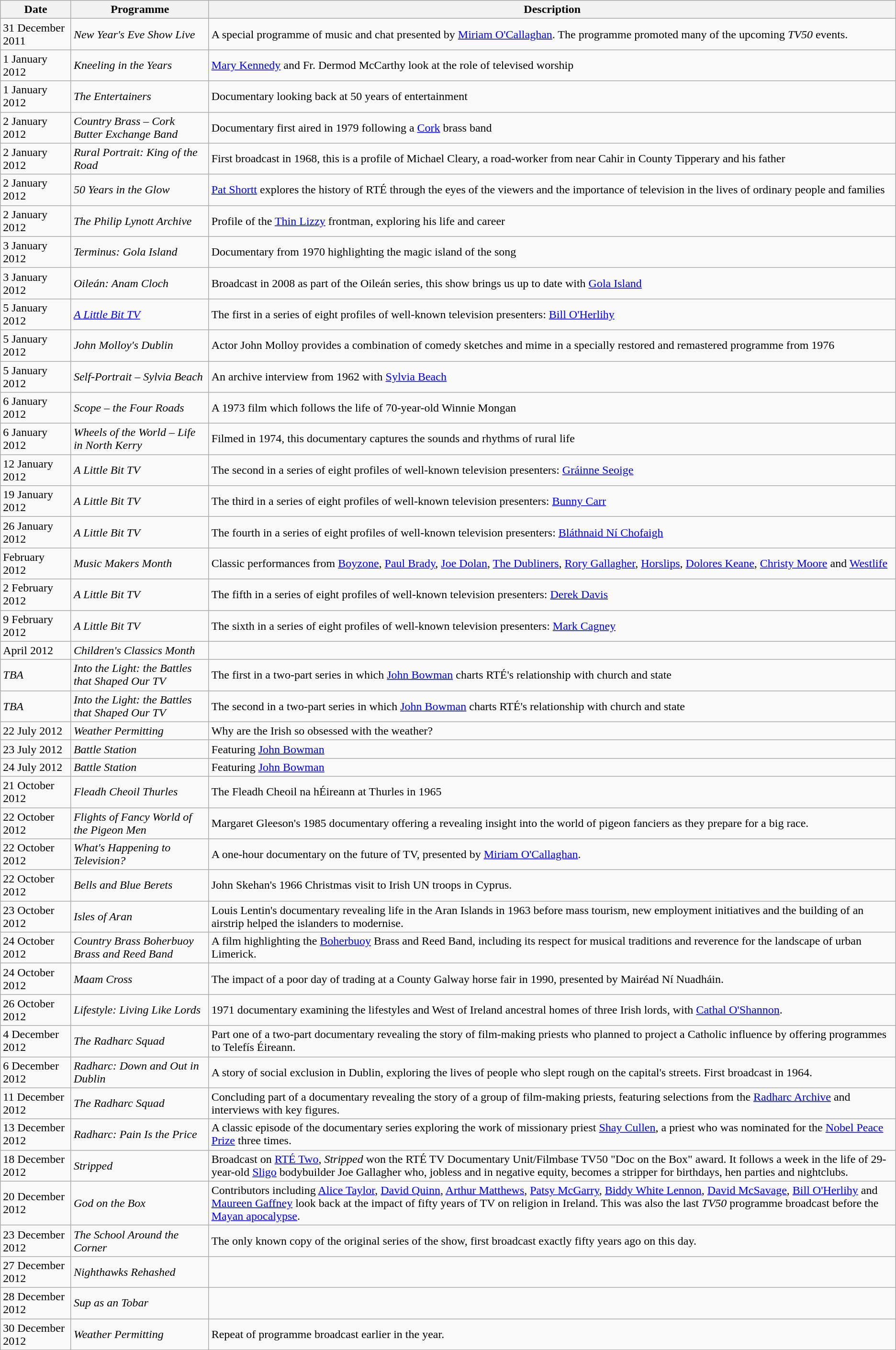<table class="wikitable sortable">
<tr>
<th>Date</th>
<th>Programme</th>
<th>Description</th>
</tr>
<tr>
<td>31 December 2011</td>
<td><em>New Year's Eve Show Live</em></td>
<td>A special programme of music and chat presented by <a href='#'>Miriam O'Callaghan</a>. The programme promoted many of the upcoming <em>TV50</em> events.</td>
</tr>
<tr>
<td>1 January 2012</td>
<td><em>Kneeling in the Years</em></td>
<td><a href='#'>Mary Kennedy</a> and Fr. Dermod McCarthy look at the role of televised worship</td>
</tr>
<tr>
<td>1 January 2012</td>
<td><em>The Entertainers</em></td>
<td>Documentary looking back at 50 years of entertainment</td>
</tr>
<tr>
<td>2 January 2012</td>
<td><em>Country Brass – Cork Butter Exchange Band</em></td>
<td>Documentary first aired in 1979 following a <a href='#'>Cork</a> brass band</td>
</tr>
<tr>
<td>2 January 2012</td>
<td><em>Rural Portrait: King of the Road</em></td>
<td>First broadcast in 1968, this is a profile of Michael Cleary, a road-worker from near Cahir in County Tipperary and his father</td>
</tr>
<tr>
<td>2 January 2012</td>
<td><em>50 Years in the Glow</em></td>
<td><a href='#'>Pat Shortt</a> explores the history of RTÉ through the eyes of the viewers and the importance of television in the lives of ordinary people and families</td>
</tr>
<tr>
<td>2 January 2012</td>
<td><em>The Philip Lynott Archive</em></td>
<td>Profile of the <a href='#'>Thin Lizzy</a> frontman, exploring his life and career</td>
</tr>
<tr>
<td>3 January 2012</td>
<td><em>Terminus: Gola Island</em></td>
<td>Documentary from 1970 highlighting the magic island of the song</td>
</tr>
<tr>
<td>3 January 2012</td>
<td><em>Oileán: Anam Cloch</em></td>
<td>Broadcast in 2008 as part of the Oileán series, this show brings us up to date with <a href='#'>Gola Island</a></td>
</tr>
<tr>
<td>5 January 2012</td>
<td><em><a href='#'>A Little Bit TV</a></em></td>
<td>The first in a series of eight profiles of well-known television presenters: <a href='#'>Bill O'Herlihy</a></td>
</tr>
<tr>
<td>5 January 2012</td>
<td><em>John Molloy's Dublin</em></td>
<td>Actor John Molloy provides a combination of comedy sketches and mime in a specially restored and remastered programme from 1976</td>
</tr>
<tr>
<td>5 January 2012</td>
<td><em>Self-Portrait – Sylvia Beach</em></td>
<td>An archive interview from 1962 with <a href='#'>Sylvia Beach</a></td>
</tr>
<tr>
<td>6 January 2012</td>
<td><em>Scope – the Four Roads</em></td>
<td>A 1973 film which follows the life of 70-year-old Winnie Mongan</td>
</tr>
<tr>
<td>6 January 2012</td>
<td><em>Wheels of the World – Life in North Kerry</em></td>
<td>Filmed in 1974, this documentary captures the sounds and rhythms of rural life</td>
</tr>
<tr>
<td>12 January 2012</td>
<td><em>A Little Bit TV</em></td>
<td>The second in a series of eight profiles of well-known television presenters: <a href='#'>Gráinne Seoige</a></td>
</tr>
<tr>
<td>19 January 2012</td>
<td><em>A Little Bit TV</em></td>
<td>The third in a series of eight profiles of well-known television presenters: <a href='#'>Bunny Carr</a></td>
</tr>
<tr>
<td>26 January 2012</td>
<td><em>A Little Bit TV</em></td>
<td>The fourth in a series of eight profiles of well-known television presenters: <a href='#'>Bláthnaid Ní Chofaigh</a></td>
</tr>
<tr>
<td>February 2012</td>
<td><em>Music Makers Month</em></td>
<td>Classic performances from <a href='#'>Boyzone</a>, <a href='#'>Paul Brady</a>, <a href='#'>Joe Dolan</a>, <a href='#'>The Dubliners</a>, <a href='#'>Rory Gallagher</a>, <a href='#'>Horslips</a>, <a href='#'>Dolores Keane</a>, <a href='#'>Christy Moore</a> and <a href='#'>Westlife</a></td>
</tr>
<tr>
<td>2 February 2012</td>
<td><em>A Little Bit TV</em></td>
<td>The fifth in a series of eight profiles of well-known television presenters: <a href='#'>Derek Davis</a></td>
</tr>
<tr>
<td>9 February 2012</td>
<td><em>A Little Bit TV</em></td>
<td>The sixth in a series of eight profiles of well-known television presenters: <a href='#'>Mark Cagney</a></td>
</tr>
<tr>
<td>April 2012</td>
<td><em>Children's Classics Month</em></td>
<td></td>
</tr>
<tr>
<td><em>TBA</em></td>
<td><em>Into the Light: the Battles that Shaped Our TV</em></td>
<td>The first in a two-part series in which <a href='#'>John Bowman</a> charts RTÉ's relationship with church and state</td>
</tr>
<tr>
<td><em>TBA</em></td>
<td><em>Into the Light: the Battles that Shaped Our TV</em></td>
<td>The second in a two-part series in which <a href='#'>John Bowman</a> charts RTÉ's relationship with church and state</td>
</tr>
<tr>
<td>22 July 2012</td>
<td><em>Weather Permitting</em></td>
<td>Why are the Irish so obsessed with the weather?</td>
</tr>
<tr>
<td>23 July 2012</td>
<td><em>Battle Station</em></td>
<td>Featuring <a href='#'>John Bowman</a></td>
</tr>
<tr>
<td>24 July 2012</td>
<td><em>Battle Station</em></td>
<td>Featuring <a href='#'>John Bowman</a></td>
</tr>
<tr>
<td>21 October 2012</td>
<td><em>Fleadh Cheoil Thurles</em></td>
<td>The Fleadh Cheoil na hÉireann at Thurles in 1965</td>
</tr>
<tr>
<td>22 October 2012</td>
<td><em>Flights of Fancy World of the Pigeon Men</em></td>
<td>Margaret Gleeson's 1985 documentary offering a revealing insight into the world of pigeon fanciers as they prepare for a big race.</td>
</tr>
<tr>
<td>22 October 2012</td>
<td><em>What's Happening to Television?</em></td>
<td>A one-hour documentary on the future of TV, presented by <a href='#'>Miriam O'Callaghan</a>.</td>
</tr>
<tr>
<td>22 October 2012</td>
<td><em>Bells and Blue Berets</em></td>
<td>John Skehan's 1966 Christmas visit to Irish UN troops in Cyprus.</td>
</tr>
<tr>
<td>23 October 2012</td>
<td><em>Isles of Aran</em></td>
<td>Louis Lentin's documentary revealing life in the Aran Islands in 1963 before mass tourism, new employment initiatives and the building of an airstrip helped the islanders to modernise.</td>
</tr>
<tr>
<td>24 October 2012</td>
<td><em>Country Brass Boherbuoy Brass and Reed Band</em></td>
<td>A film highlighting the <a href='#'>Boherbuoy</a> Brass and Reed Band, including its respect for musical traditions and reverence for the landscape of urban Limerick.</td>
</tr>
<tr>
<td>24 October 2012</td>
<td><em>Maam Cross</em></td>
<td>The impact of a poor day of trading at a County Galway horse fair in 1990, presented by Mairéad Ní Nuadháin.</td>
</tr>
<tr>
<td>26 October 2012</td>
<td><em>Lifestyle: Living Like Lords</em></td>
<td>1971 documentary examining the lifestyles and West of Ireland ancestral homes of three Irish lords, with <a href='#'>Cathal O'Shannon</a>.</td>
</tr>
<tr>
<td>4 December 2012</td>
<td><em>The Radharc Squad</em></td>
<td>Part one of a two-part documentary revealing the story of film-making priests who planned to project a Catholic influence by offering programmes to Telefís Éireann.</td>
</tr>
<tr>
<td>6 December 2012</td>
<td><em>Radharc: Down and Out in Dublin</em></td>
<td>A story of social exclusion in Dublin, exploring the lives of people who slept rough on the capital's streets. First broadcast in 1964.</td>
</tr>
<tr>
<td>11 December 2012</td>
<td><em>The Radharc Squad</em></td>
<td>Concluding part of a documentary revealing the story of a group of film-making priests, featuring selections from the <a href='#'>Radharc Archive</a> and interviews with key figures.</td>
</tr>
<tr>
<td>13 December 2012</td>
<td><em>Radharc: Pain Is the Price</em></td>
<td>A classic episode of the documentary series exploring the work of missionary priest <a href='#'>Shay Cullen</a>, a priest who was nominated for the <a href='#'>Nobel Peace Prize</a> three times.</td>
</tr>
<tr>
<td>18 December 2012</td>
<td><em>Stripped</em></td>
<td>Broadcast on <a href='#'>RTÉ Two</a>, <em>Stripped</em> won the RTÉ TV Documentary Unit/Filmbase TV50 "Doc on the Box" award. It follows a week in the life of 29-year-old <a href='#'>Sligo</a> bodybuilder Joe Gallagher who, jobless and in negative equity, becomes a stripper for birthdays, hen parties and nightclubs.</td>
</tr>
<tr>
<td>20 December 2012</td>
<td><em>God on the Box</em></td>
<td>Contributors including <a href='#'>Alice Taylor</a>, <a href='#'>David Quinn</a>, <a href='#'>Arthur Matthews</a>, <a href='#'>Patsy McGarry</a>, <a href='#'>Biddy White Lennon</a>, <a href='#'>David McSavage</a>, <a href='#'>Bill O'Herlihy</a> and <a href='#'>Maureen Gaffney</a> look back at the impact of fifty years of TV on religion in Ireland. This was also the last <em>TV50</em> programme broadcast before the <a href='#'>Mayan apocalypse</a>.</td>
</tr>
<tr>
<td>23 December 2012</td>
<td><em>The School Around the Corner</em></td>
<td>The only known copy of the original series of the show, first broadcast exactly fifty years ago on this day.</td>
</tr>
<tr>
<td>27 December 2012</td>
<td><em>Nighthawks Rehashed</em></td>
<td></td>
</tr>
<tr>
<td>28 December 2012</td>
<td><em>Sup as an Tobar</em></td>
<td></td>
</tr>
<tr>
<td>30 December 2012</td>
<td><em>Weather Permitting</em></td>
<td>Repeat of programme broadcast earlier in the year.</td>
</tr>
<tr>
</tr>
</table>
